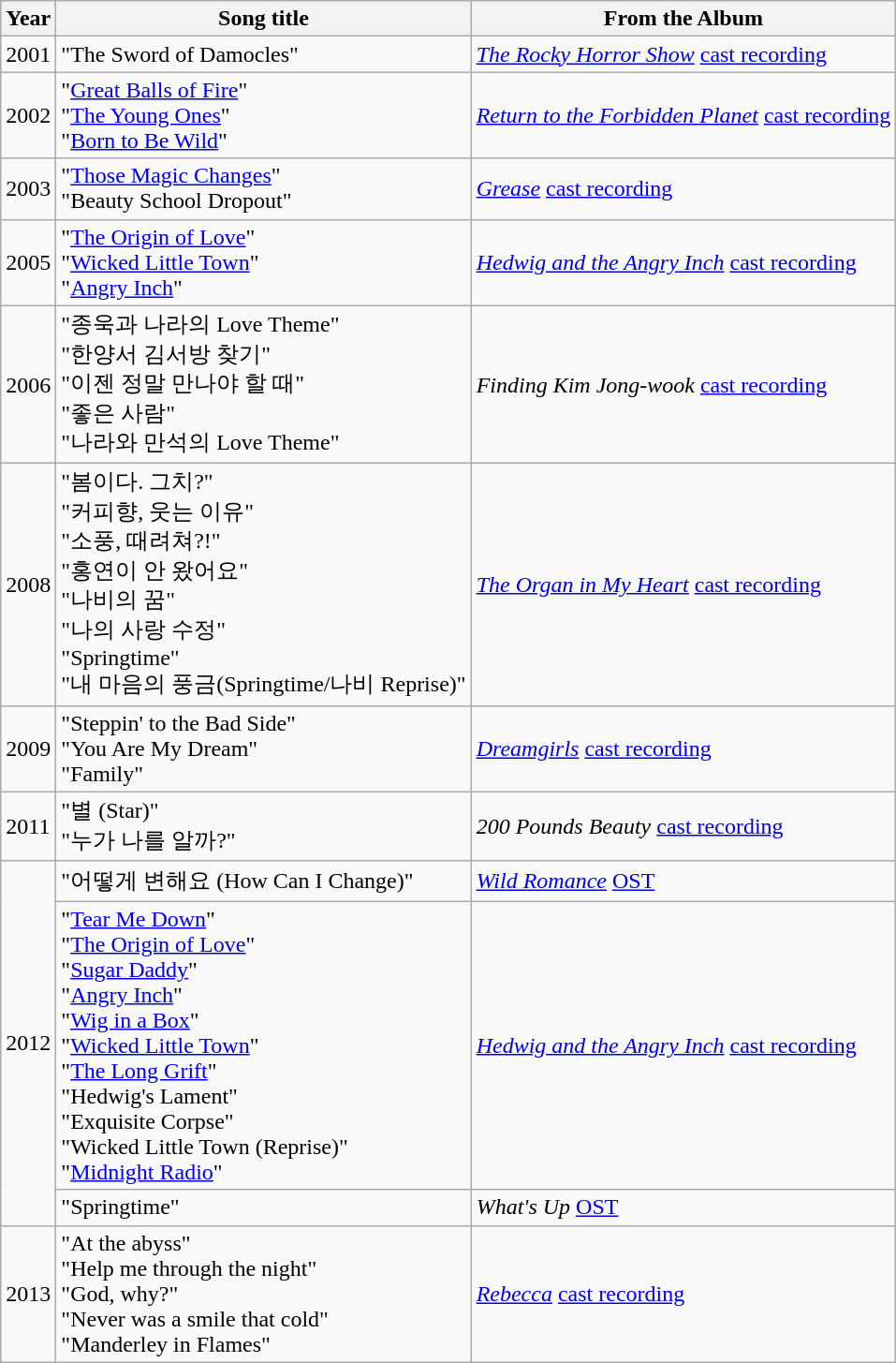<table class="wikitable sortable">
<tr>
<th>Year</th>
<th>Song title</th>
<th>From the Album</th>
</tr>
<tr>
<td>2001</td>
<td>"The Sword of Damocles"</td>
<td><em><a href='#'>The Rocky Horror Show</a></em> <a href='#'>cast recording</a></td>
</tr>
<tr>
<td>2002</td>
<td>"<a href='#'>Great Balls of Fire</a>" <br> "<a href='#'>The Young Ones</a>" <br> "<a href='#'>Born to Be Wild</a>"</td>
<td><em><a href='#'>Return to the Forbidden Planet</a></em> <a href='#'>cast recording</a></td>
</tr>
<tr>
<td>2003</td>
<td>"<a href='#'>Those Magic Changes</a>" <br> "Beauty School Dropout"</td>
<td><em><a href='#'>Grease</a></em> <a href='#'>cast recording</a></td>
</tr>
<tr>
<td>2005</td>
<td>"<a href='#'>The Origin of Love</a>" <br> "<a href='#'>Wicked Little Town</a>" <br> "<a href='#'>Angry Inch</a>"</td>
<td><em><a href='#'>Hedwig and the Angry Inch</a></em> <a href='#'>cast recording</a></td>
</tr>
<tr>
<td>2006</td>
<td>"종욱과 나라의 Love Theme" <br> "한양서 김서방 찾기" <br> "이젠 정말 만나야 할 때" <br> "좋은 사람" <br> "나라와 만석의 Love Theme"</td>
<td><em>Finding Kim Jong-wook</em> <a href='#'>cast recording</a></td>
</tr>
<tr>
<td>2008</td>
<td>"봄이다. 그치?" <br> "커피향, 웃는 이유" <br> "소풍, 때려쳐?!" <br> "홍연이 안 왔어요" <br> "나비의 꿈" <br> "나의 사랑 수정" <br> "Springtime" <br> "내 마음의 풍금(Springtime/나비 Reprise)"</td>
<td><em><a href='#'>The Organ in My Heart</a></em> <a href='#'>cast recording</a></td>
</tr>
<tr>
<td>2009</td>
<td>"Steppin' to the Bad Side" <br> "You Are My Dream" <br> "Family"</td>
<td><em><a href='#'>Dreamgirls</a></em> <a href='#'>cast recording</a></td>
</tr>
<tr>
<td>2011</td>
<td>"별 (Star)" <br> "누가 나를 알까?"</td>
<td><em>200 Pounds Beauty</em> <a href='#'>cast recording</a></td>
</tr>
<tr>
<td rowspan=3>2012</td>
<td>"어떻게 변해요 (How Can I Change)"</td>
<td><em><a href='#'>Wild Romance</a></em> <a href='#'>OST</a></td>
</tr>
<tr>
<td>"<a href='#'>Tear Me Down</a>" <br> "<a href='#'>The Origin of Love</a>" <br> "<a href='#'>Sugar Daddy</a>" <br> "<a href='#'>Angry Inch</a>" <br> "<a href='#'>Wig in a Box</a>" <br> "<a href='#'>Wicked Little Town</a>" <br> "<a href='#'>The Long Grift</a>" <br> "Hedwig's Lament" <br> "Exquisite Corpse" <br> "Wicked Little Town (Reprise)" <br> "<a href='#'>Midnight Radio</a>"</td>
<td><em><a href='#'>Hedwig and the Angry Inch</a></em> <a href='#'>cast recording</a></td>
</tr>
<tr>
<td>"Springtime"</td>
<td><em>What's Up</em> <a href='#'>OST</a></td>
</tr>
<tr>
<td>2013</td>
<td>"At the abyss" <br> "Help me through the night" <br> "God, why?" <br> "Never was a smile that cold" <br> "Manderley in Flames"</td>
<td><em><a href='#'>Rebecca</a></em> <a href='#'>cast recording</a></td>
</tr>
</table>
